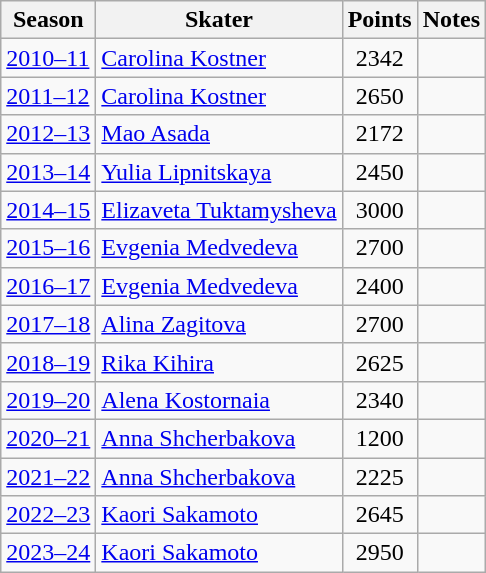<table class="wikitable sortable">
<tr>
<th>Season</th>
<th>Skater</th>
<th>Points</th>
<th>Notes</th>
</tr>
<tr>
<td><a href='#'>2010–11</a></td>
<td> <a href='#'>Carolina Kostner</a></td>
<td style="text-align: center;">2342</td>
<td></td>
</tr>
<tr>
<td><a href='#'>2011–12</a></td>
<td> <a href='#'>Carolina Kostner</a></td>
<td style="text-align: center;">2650</td>
<td></td>
</tr>
<tr>
<td><a href='#'>2012–13</a></td>
<td> <a href='#'>Mao Asada</a></td>
<td style="text-align: center;">2172</td>
<td></td>
</tr>
<tr>
<td><a href='#'>2013–14</a></td>
<td> <a href='#'>Yulia Lipnitskaya</a></td>
<td style="text-align: center;">2450</td>
<td></td>
</tr>
<tr>
<td><a href='#'>2014–15</a></td>
<td> <a href='#'>Elizaveta Tuktamysheva</a></td>
<td style="text-align: center;">3000</td>
<td></td>
</tr>
<tr>
<td><a href='#'>2015–16</a></td>
<td> <a href='#'>Evgenia Medvedeva</a></td>
<td style="text-align: center;">2700</td>
<td></td>
</tr>
<tr>
<td><a href='#'>2016–17</a></td>
<td> <a href='#'>Evgenia Medvedeva</a></td>
<td style="text-align: center;">2400</td>
<td></td>
</tr>
<tr>
<td><a href='#'>2017–18</a></td>
<td> <a href='#'>Alina Zagitova</a></td>
<td style="text-align: center;">2700</td>
<td></td>
</tr>
<tr>
<td><a href='#'>2018–19</a></td>
<td> <a href='#'>Rika Kihira</a></td>
<td style="text-align: center;">2625</td>
<td></td>
</tr>
<tr>
<td><a href='#'>2019–20</a></td>
<td> <a href='#'>Alena Kostornaia</a></td>
<td style="text-align: center;">2340</td>
<td></td>
</tr>
<tr>
<td><a href='#'>2020–21</a></td>
<td> <a href='#'>Anna Shcherbakova</a></td>
<td style="text-align: center;">1200</td>
<td></td>
</tr>
<tr>
<td><a href='#'>2021–22</a></td>
<td> <a href='#'>Anna Shcherbakova</a></td>
<td style="text-align: center;">2225</td>
<td></td>
</tr>
<tr>
<td><a href='#'>2022–23</a></td>
<td> <a href='#'>Kaori Sakamoto</a></td>
<td style="text-align: center;">2645</td>
<td></td>
</tr>
<tr>
<td><a href='#'>2023–24</a></td>
<td> <a href='#'>Kaori Sakamoto</a></td>
<td style="text-align: center;">2950</td>
<td></td>
</tr>
</table>
